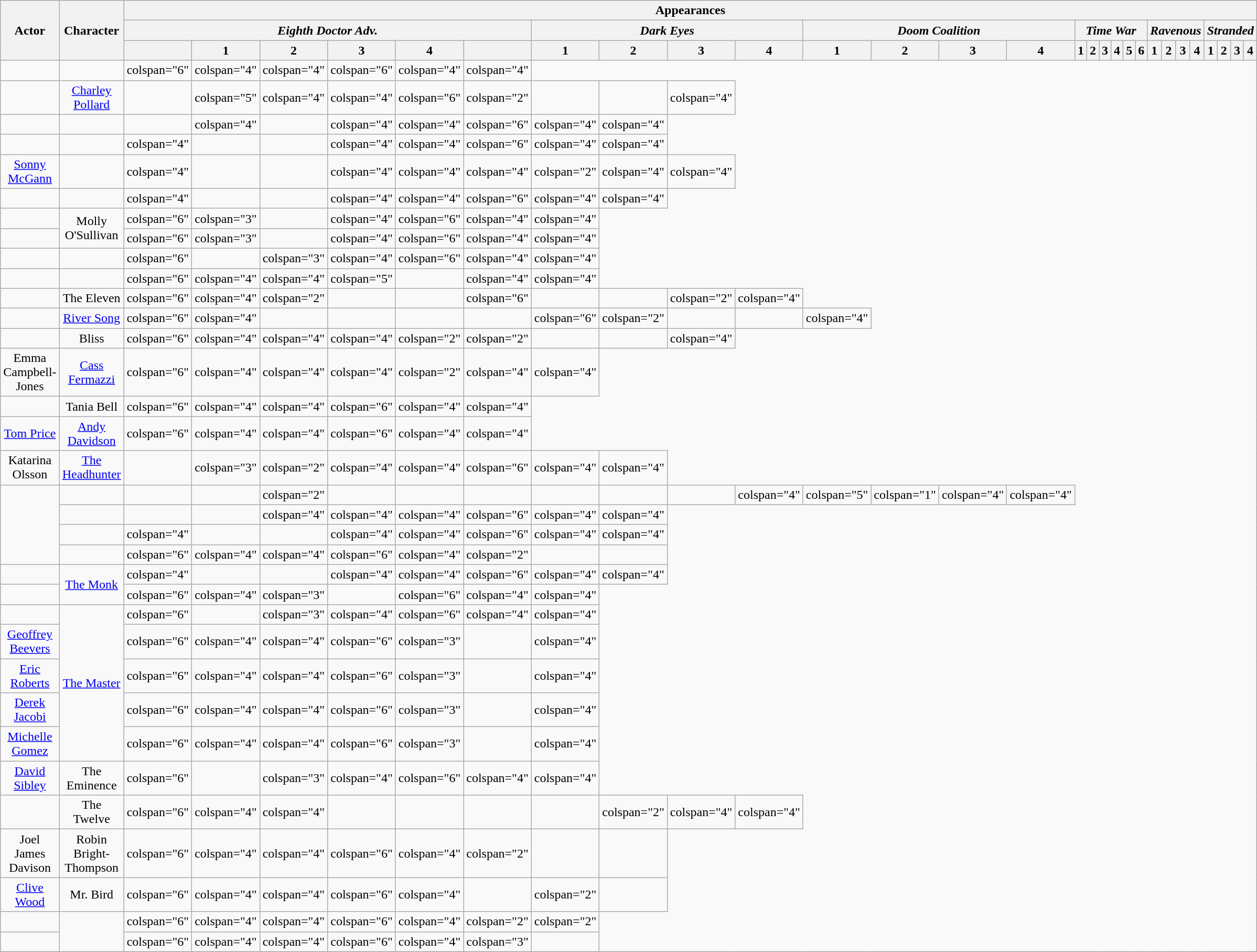<table class="wikitable"  style="text-align:center; width:100%;">
<tr ">
<th rowspan="3">Actor</th>
<th rowspan="3">Character</th>
<th colspan="28">Appearances</th>
</tr>
<tr>
<th colspan="6"><em>Eighth Doctor Adv.</em></th>
<th colspan="4"><em>Dark Eyes</em></th>
<th colspan="4"><em>Doom Coalition</em></th>
<th colspan="6"><em>Time War</em></th>
<th colspan="4"><em>Ravenous</em></th>
<th colspan="4"><em>Stranded</em></th>
</tr>
<tr>
<th></th>
<th>1</th>
<th>2</th>
<th>3</th>
<th>4</th>
<th></th>
<th>1</th>
<th>2</th>
<th>3</th>
<th>4</th>
<th>1</th>
<th>2</th>
<th>3</th>
<th>4</th>
<th>1</th>
<th>2</th>
<th>3</th>
<th>4</th>
<th>5</th>
<th>6</th>
<th>1</th>
<th>2</th>
<th>3</th>
<th>4</th>
<th>1</th>
<th>2</th>
<th>3</th>
<th>4</th>
</tr>
<tr>
<td></td>
<td><br></td>
<td>colspan="6" <br></td>
<td>colspan="4" <br></td>
<td>colspan="4" <br></td>
<td>colspan="6" <br></td>
<td>colspan="4" <br></td>
<td>colspan="4" </td>
</tr>
<tr>
<td></td>
<td><a href='#'>Charley Pollard</a><br></td>
<td></td>
<td>colspan="5" <br></td>
<td>colspan="4" <br></td>
<td>colspan="4" <br></td>
<td>colspan="6" <br></td>
<td>colspan="2" </td>
<td></td>
<td><br></td>
<td>colspan="4" </td>
</tr>
<tr>
<td></td>
<td><br></td>
<td></td>
<td>colspan="4" </td>
<td><br></td>
<td>colspan="4" <br></td>
<td>colspan="4" <br></td>
<td>colspan="6" <br></td>
<td>colspan="4" <br></td>
<td>colspan="4" </td>
</tr>
<tr>
<td></td>
<td><br></td>
<td>colspan="4" </td>
<td></td>
<td><br></td>
<td>colspan="4" <br></td>
<td>colspan="4" <br></td>
<td>colspan="6" <br></td>
<td>colspan="4" <br></td>
<td>colspan="4" </td>
</tr>
<tr>
<td><a href='#'>Sonny McGann</a></td>
<td><br></td>
<td>colspan="4" </td>
<td></td>
<td><br></td>
<td>colspan="4" <br></td>
<td>colspan="4" <br></td>
<td>colspan="4" </td>
<td>colspan="2" <br></td>
<td>colspan="4" <br></td>
<td>colspan="4" </td>
</tr>
<tr>
<td></td>
<td><br></td>
<td>colspan="4" </td>
<td></td>
<td><br></td>
<td>colspan="4" <br></td>
<td>colspan="4" <br></td>
<td>colspan="6" <br></td>
<td>colspan="4" <br></td>
<td>colspan="4" </td>
</tr>
<tr>
<td></td>
<td rowspan="2">Molly O'Sullivan<br></td>
<td>colspan="6" <br></td>
<td>colspan="3" </td>
<td><br></td>
<td>colspan="4" <br></td>
<td>colspan="6" <br></td>
<td>colspan="4" <br></td>
<td>colspan="4" </td>
</tr>
<tr>
<td><br></td>
<td>colspan="6" <br></td>
<td>colspan="3" </td>
<td><br></td>
<td>colspan="4" <br></td>
<td>colspan="6" <br></td>
<td>colspan="4" <br></td>
<td>colspan="4" </td>
</tr>
<tr>
<td></td>
<td><br></td>
<td>colspan="6" <br></td>
<td></td>
<td>colspan="3" <br></td>
<td>colspan="4" <br></td>
<td>colspan="6" <br></td>
<td>colspan="4" <br></td>
<td>colspan="4" </td>
</tr>
<tr>
<td></td>
<td><br></td>
<td>colspan="6" <br></td>
<td>colspan="4" <br></td>
<td>colspan="4" <br></td>
<td>colspan="5" </td>
<td><br></td>
<td>colspan="4" <br></td>
<td>colspan="4" </td>
</tr>
<tr>
<td></td>
<td>The Eleven<br></td>
<td>colspan="6" <br></td>
<td>colspan="4" <br></td>
<td>colspan="2" </td>
<td></td>
<td><br></td>
<td>colspan="6" <br></td>
<td></td>
<td></td>
<td>colspan="2" <br></td>
<td>colspan="4" </td>
</tr>
<tr>
<td></td>
<td><a href='#'>River Song</a><br></td>
<td>colspan="6" <br></td>
<td>colspan="4" <br></td>
<td></td>
<td></td>
<td></td>
<td><br></td>
<td>colspan="6" <br></td>
<td>colspan="2" </td>
<td></td>
<td><br></td>
<td>colspan="4" </td>
</tr>
<tr>
<td></td>
<td>Bliss<br></td>
<td>colspan="6" <br></td>
<td>colspan="4" <br></td>
<td>colspan="4" <br></td>
<td>colspan="4" </td>
<td>colspan="2" <br></td>
<td>colspan="2" </td>
<td></td>
<td><br></td>
<td>colspan="4" </td>
</tr>
<tr>
<td>Emma Campbell-Jones</td>
<td><a href='#'>Cass Fermazzi</a><br></td>
<td>colspan="6" <br></td>
<td>colspan="4" <br></td>
<td>colspan="4" <br></td>
<td>colspan="4" </td>
<td>colspan="2" <br></td>
<td>colspan="4" <br></td>
<td>colspan="4" </td>
</tr>
<tr>
<td></td>
<td>Tania Bell<br></td>
<td>colspan="6" <br></td>
<td>colspan="4" <br></td>
<td>colspan="4" <br></td>
<td>colspan="6" <br></td>
<td>colspan="4" <br></td>
<td>colspan="4" </td>
</tr>
<tr>
<td><a href='#'>Tom Price</a></td>
<td><a href='#'>Andy Davidson</a><br></td>
<td>colspan="6" <br></td>
<td>colspan="4" <br></td>
<td>colspan="4" <br></td>
<td>colspan="6" <br></td>
<td>colspan="4" <br></td>
<td>colspan="4" </td>
</tr>
<tr>
<td>Katarina Olsson</td>
<td><a href='#'>The Headhunter</a><br></td>
<td></td>
<td>colspan="3" </td>
<td>colspan="2" <br></td>
<td>colspan="4" <br></td>
<td>colspan="4" <br></td>
<td>colspan="6" <br></td>
<td>colspan="4" <br></td>
<td>colspan="4" </td>
</tr>
<tr>
<td rowspan="4"></td>
<td><br></td>
<td></td>
<td></td>
<td>colspan="2" </td>
<td></td>
<td><br></td>
<td></td>
<td></td>
<td></td>
<td><br></td>
<td>colspan="4" <br></td>
<td>colspan="5" </td>
<td>colspan="1" <br></td>
<td>colspan="4" <br></td>
<td>colspan="4" </td>
</tr>
<tr>
<td><br></td>
<td></td>
<td></td>
<td>colspan="4" <br></td>
<td>colspan="4" <br></td>
<td>colspan="4" <br></td>
<td>colspan="6" <br></td>
<td>colspan="4" <br></td>
<td>colspan="4" </td>
</tr>
<tr>
<td><br></td>
<td>colspan="4" </td>
<td></td>
<td><br></td>
<td>colspan="4" <br></td>
<td>colspan="4" <br></td>
<td>colspan="6" <br></td>
<td>colspan="4" <br></td>
<td>colspan="4" </td>
</tr>
<tr>
<td><br></td>
<td>colspan="6" <br></td>
<td>colspan="4" <br></td>
<td>colspan="4" <br></td>
<td>colspan="6" <br></td>
<td>colspan="4" <br></td>
<td>colspan="2" </td>
<td></td>
<td></td>
</tr>
<tr>
<td></td>
<td rowspan="2"><a href='#'>The Monk</a><br></td>
<td>colspan="4" </td>
<td></td>
<td><br></td>
<td>colspan="4" <br></td>
<td>colspan="4" <br></td>
<td>colspan="6" <br></td>
<td>colspan="4" <br></td>
<td>colspan="4" </td>
</tr>
<tr>
<td><br></td>
<td>colspan="6" <br></td>
<td>colspan="4" <br></td>
<td>colspan="3" </td>
<td><br></td>
<td>colspan="6" <br></td>
<td>colspan="4" <br></td>
<td>colspan="4" </td>
</tr>
<tr>
<td></td>
<td rowspan="5"><a href='#'>The Master</a><br></td>
<td>colspan="6" <br></td>
<td></td>
<td>colspan="3" <br></td>
<td>colspan="4" <br></td>
<td>colspan="6" <br></td>
<td>colspan="4" <br></td>
<td>colspan="4" </td>
</tr>
<tr>
<td><a href='#'>Geoffrey Beevers</a><br></td>
<td>colspan="6" <br></td>
<td>colspan="4" <br></td>
<td>colspan="4" <br></td>
<td>colspan="6" <br></td>
<td>colspan="3" </td>
<td><br></td>
<td>colspan="4" </td>
</tr>
<tr>
<td><a href='#'>Eric Roberts</a><br></td>
<td>colspan="6" <br></td>
<td>colspan="4" <br></td>
<td>colspan="4" <br></td>
<td>colspan="6" <br></td>
<td>colspan="3" </td>
<td><br></td>
<td>colspan="4" </td>
</tr>
<tr>
<td><a href='#'>Derek Jacobi</a><br></td>
<td>colspan="6" <br></td>
<td>colspan="4" <br></td>
<td>colspan="4" <br></td>
<td>colspan="6" <br></td>
<td>colspan="3" </td>
<td><br></td>
<td>colspan="4" </td>
</tr>
<tr>
<td><a href='#'>Michelle Gomez</a><br></td>
<td>colspan="6" <br></td>
<td>colspan="4" <br></td>
<td>colspan="4" <br></td>
<td>colspan="6" <br></td>
<td>colspan="3" </td>
<td><br></td>
<td>colspan="4" </td>
</tr>
<tr>
<td><a href='#'>David Sibley</a></td>
<td>The Eminence<br></td>
<td>colspan="6" <br></td>
<td></td>
<td>colspan="3" <br></td>
<td>colspan="4" <br></td>
<td>colspan="6" <br></td>
<td>colspan="4" <br></td>
<td>colspan="4" </td>
</tr>
<tr>
<td></td>
<td>The Twelve<br></td>
<td>colspan="6" <br></td>
<td>colspan="4" <br></td>
<td>colspan="4" <br></td>
<td></td>
<td></td>
<td></td>
<td></td>
<td>colspan="2" <br></td>
<td>colspan="4" <br></td>
<td>colspan="4" </td>
</tr>
<tr>
<td>Joel James Davison</td>
<td>Robin Bright-Thompson<br></td>
<td>colspan="6" <br></td>
<td>colspan="4" <br></td>
<td>colspan="4" <br></td>
<td>colspan="6" <br></td>
<td>colspan="4" <br></td>
<td>colspan="2" </td>
<td></td>
<td></td>
</tr>
<tr>
<td><a href='#'>Clive Wood</a></td>
<td>Mr. Bird<br></td>
<td>colspan="6" <br></td>
<td>colspan="4" <br></td>
<td>colspan="4" <br></td>
<td>colspan="6" <br></td>
<td>colspan="4" <br></td>
<td></td>
<td>colspan="2" </td>
<td></td>
</tr>
<tr>
<td></td>
<td rowspan="2"><br></td>
<td>colspan="6" <br></td>
<td>colspan="4" <br></td>
<td>colspan="4" <br></td>
<td>colspan="6" <br></td>
<td>colspan="4" <br></td>
<td>colspan="2" </td>
<td>colspan="2" </td>
</tr>
<tr>
<td><br></td>
<td>colspan="6" <br></td>
<td>colspan="4" <br></td>
<td>colspan="4" <br></td>
<td>colspan="6" <br></td>
<td>colspan="4" <br></td>
<td>colspan="3" </td>
<td></td>
</tr>
</table>
